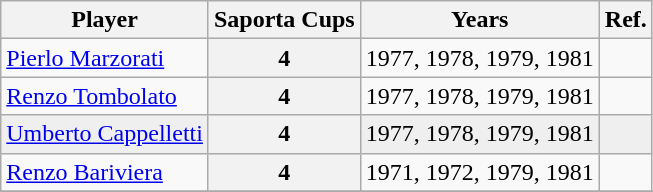<table class="wikitable">
<tr>
<th align="center">Player</th>
<th>Saporta Cups</th>
<th>Years</th>
<th>Ref.</th>
</tr>
<tr>
<td align="left"> <a href='#'>Pierlo Marzorati</a></td>
<th align="center">4</th>
<td>1977, 1978, 1979, 1981</td>
<td></td>
</tr>
<tr>
<td align="left"> <a href='#'>Renzo Tombolato</a></td>
<th align="center">4</th>
<td>1977, 1978, 1979, 1981</td>
<td></td>
</tr>
<tr bgcolor="#EFEFEF">
<td align="left"> <a href='#'>Umberto Cappelletti</a></td>
<th align="center">4</th>
<td>1977, 1978, 1979, 1981</td>
<td></td>
</tr>
<tr>
<td align="left"> <a href='#'>Renzo Bariviera</a></td>
<th align="center">4</th>
<td>1971, 1972, 1979, 1981</td>
<td></td>
</tr>
<tr>
</tr>
</table>
